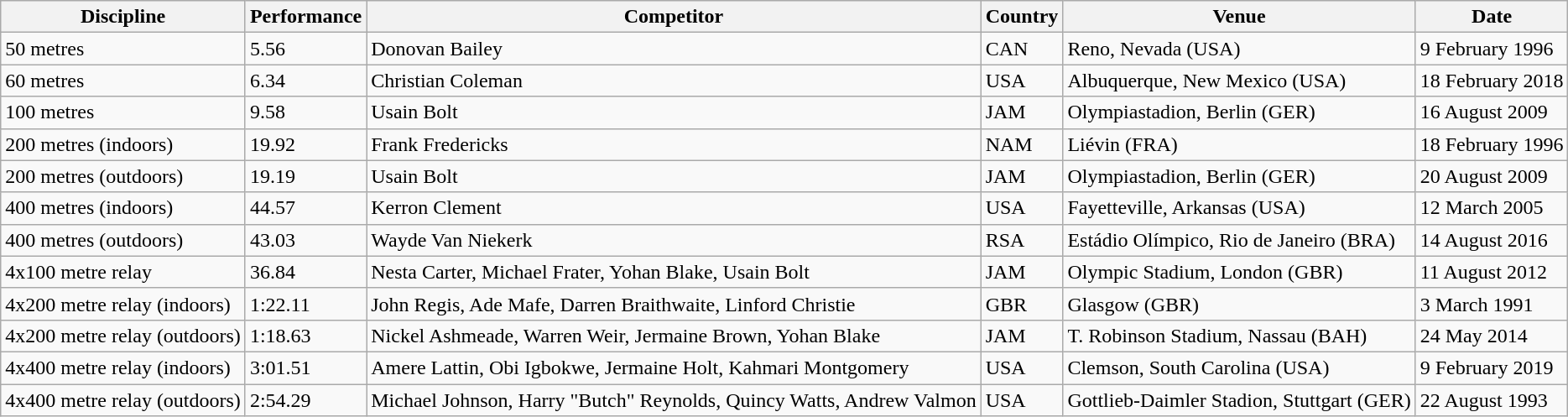<table class="wikitable">
<tr>
<th>Discipline</th>
<th>Performance</th>
<th>Competitor</th>
<th>Country</th>
<th>Venue</th>
<th>Date</th>
</tr>
<tr>
<td>50 metres</td>
<td>5.56</td>
<td>Donovan Bailey</td>
<td>CAN</td>
<td>Reno, Nevada (USA)</td>
<td>9 February 1996</td>
</tr>
<tr>
<td>60 metres</td>
<td>6.34</td>
<td>Christian Coleman</td>
<td>USA</td>
<td>Albuquerque, New Mexico (USA)</td>
<td>18 February 2018</td>
</tr>
<tr>
<td>100 metres</td>
<td>9.58</td>
<td>Usain Bolt</td>
<td>JAM</td>
<td>Olympiastadion, Berlin (GER)</td>
<td>16 August 2009</td>
</tr>
<tr>
<td>200 metres (indoors)</td>
<td>19.92</td>
<td>Frank Fredericks</td>
<td>NAM</td>
<td>Liévin (FRA)</td>
<td>18 February 1996</td>
</tr>
<tr>
<td>200 metres (outdoors)</td>
<td>19.19</td>
<td>Usain Bolt</td>
<td>JAM</td>
<td>Olympiastadion, Berlin (GER)</td>
<td>20 August 2009</td>
</tr>
<tr>
<td>400 metres (indoors)</td>
<td>44.57</td>
<td>Kerron Clement</td>
<td>USA</td>
<td>Fayetteville, Arkansas (USA)</td>
<td>12 March 2005</td>
</tr>
<tr>
<td>400 metres (outdoors)</td>
<td>43.03</td>
<td>Wayde Van Niekerk</td>
<td>RSA</td>
<td>Estádio Olímpico, Rio de Janeiro (BRA)</td>
<td>14 August 2016</td>
</tr>
<tr>
<td>4x100 metre relay</td>
<td>36.84</td>
<td>Nesta Carter, Michael Frater, Yohan Blake, Usain Bolt</td>
<td>JAM</td>
<td>Olympic Stadium, London (GBR)</td>
<td>11 August 2012</td>
</tr>
<tr>
<td>4x200 metre relay (indoors)</td>
<td>1:22.11</td>
<td>John Regis, Ade Mafe, Darren Braithwaite, Linford Christie</td>
<td>GBR</td>
<td>Glasgow (GBR)</td>
<td>3 March 1991</td>
</tr>
<tr>
<td>4x200 metre relay (outdoors)</td>
<td>1:18.63</td>
<td>Nickel Ashmeade, Warren Weir, Jermaine Brown, Yohan Blake</td>
<td>JAM</td>
<td>T. Robinson Stadium, Nassau (BAH)</td>
<td>24 May 2014</td>
</tr>
<tr>
<td>4x400 metre relay (indoors)</td>
<td>3:01.51</td>
<td>Amere Lattin, Obi Igbokwe, Jermaine Holt, Kahmari Montgomery</td>
<td>USA</td>
<td>Clemson, South Carolina (USA)</td>
<td>9 February 2019</td>
</tr>
<tr>
<td>4x400 metre relay (outdoors)</td>
<td>2:54.29</td>
<td>Michael Johnson, Harry "Butch" Reynolds, Quincy Watts, Andrew Valmon</td>
<td>USA</td>
<td>Gottlieb-Daimler Stadion, Stuttgart (GER)</td>
<td>22 August 1993</td>
</tr>
</table>
